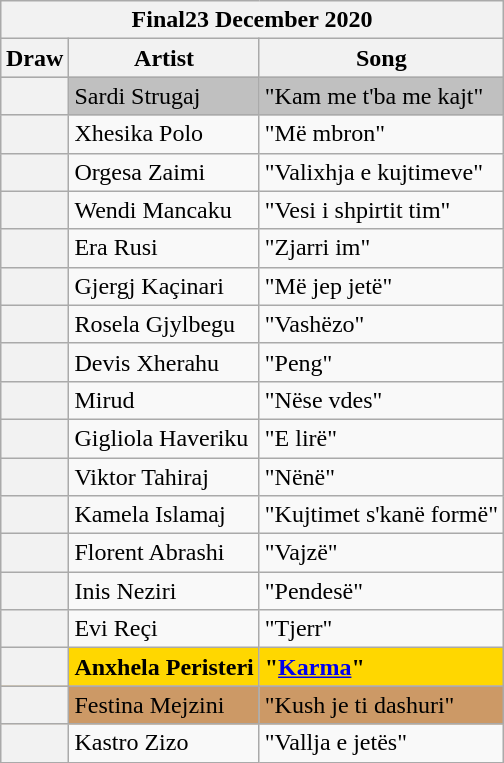<table class="sortable wikitable plainrowheaders" style="margin: 1em auto 1em auto;">
<tr>
<th colspan=14>Final23 December 2020</th>
</tr>
<tr>
<th>Draw</th>
<th>Artist</th>
<th>Song</th>
</tr>
<tr bgcolor="silver">
<th scope="row"></th>
<td>Sardi Strugaj</td>
<td>"Kam me t'ba me kajt"</td>
</tr>
<tr>
<th scope="row"></th>
<td>Xhesika Polo</td>
<td>"Më mbron"</td>
</tr>
<tr>
<th scope="row"></th>
<td>Orgesa Zaimi</td>
<td>"Valixhja e kujtimeve"</td>
</tr>
<tr>
<th scope="row"></th>
<td>Wendi Mancaku</td>
<td>"Vesi i shpirtit tim"</td>
</tr>
<tr>
<th scope="row"></th>
<td>Era Rusi</td>
<td>"Zjarri im"</td>
</tr>
<tr>
<th scope="row"></th>
<td>Gjergj Kaçinari</td>
<td>"Më jep jetë"</td>
</tr>
<tr>
<th scope="row"></th>
<td>Rosela Gjylbegu</td>
<td>"Vashëzo"</td>
</tr>
<tr>
<th scope="row"></th>
<td>Devis Xherahu</td>
<td>"Peng"</td>
</tr>
<tr>
<th scope="row"></th>
<td>Mirud</td>
<td>"Nëse vdes"</td>
</tr>
<tr>
<th scope="row"></th>
<td>Gigliola Haveriku</td>
<td>"E lirë"</td>
</tr>
<tr>
<th scope="row"></th>
<td>Viktor Tahiraj</td>
<td>"Nënë"</td>
</tr>
<tr>
<th scope="row"></th>
<td>Kamela Islamaj</td>
<td>"Kujtimet s'kanë formë"</td>
</tr>
<tr>
<th scope="row"></th>
<td>Florent Abrashi</td>
<td>"Vajzë"</td>
</tr>
<tr>
<th scope="row"></th>
<td>Inis Neziri</td>
<td>"Pendesë"</td>
</tr>
<tr>
<th scope="row"></th>
<td>Evi Reçi</td>
<td>"Tjerr"</td>
</tr>
<tr bgcolor="gold">
<th scope="row"></th>
<td><strong>Anxhela Peristeri</strong></td>
<td><strong>"<a href='#'>Karma</a>"</strong></td>
</tr>
<tr bgcolor="cc9966">
<th scope="row"></th>
<td>Festina Mejzini</td>
<td>"Kush je ti dashuri"</td>
</tr>
<tr>
<th scope="row"></th>
<td>Kastro Zizo</td>
<td>"Vallja e jetës"</td>
</tr>
</table>
